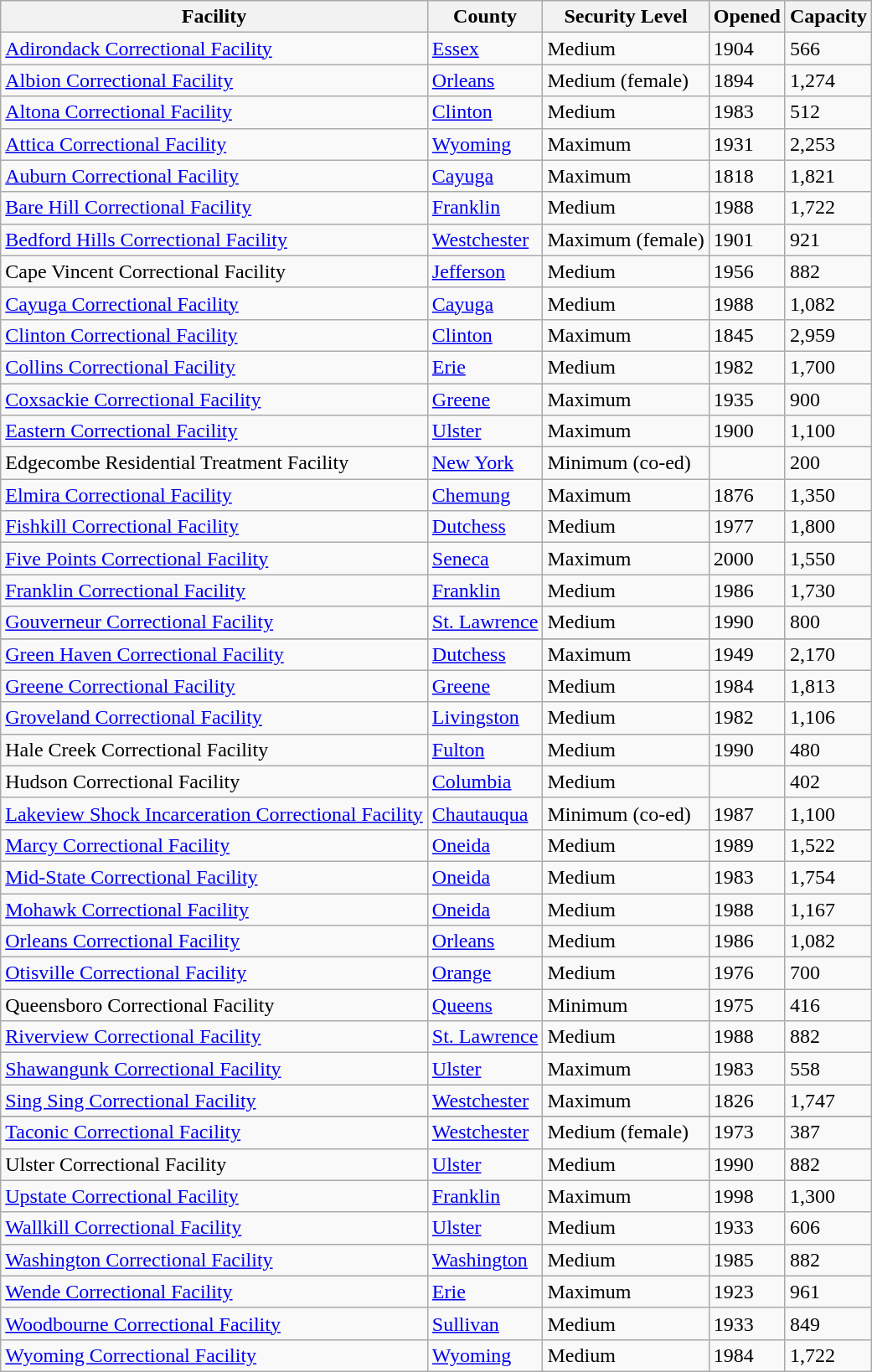<table class="wikitable sortable">
<tr>
<th>Facility</th>
<th>County</th>
<th>Security Level</th>
<th>Opened</th>
<th>Capacity</th>
</tr>
<tr>
<td><a href='#'>Adirondack Correctional Facility</a></td>
<td><a href='#'>Essex</a></td>
<td>Medium</td>
<td>1904</td>
<td>566</td>
</tr>
<tr>
<td><a href='#'>Albion Correctional Facility</a></td>
<td><a href='#'>Orleans</a></td>
<td>Medium (female)</td>
<td>1894</td>
<td>1,274</td>
</tr>
<tr>
<td><a href='#'>Altona Correctional Facility</a></td>
<td><a href='#'>Clinton</a></td>
<td>Medium</td>
<td>1983</td>
<td>512</td>
</tr>
<tr>
<td><a href='#'>Attica Correctional Facility</a></td>
<td><a href='#'>Wyoming</a></td>
<td>Maximum</td>
<td>1931</td>
<td>2,253</td>
</tr>
<tr>
<td><a href='#'>Auburn Correctional Facility</a></td>
<td><a href='#'>Cayuga</a></td>
<td>Maximum</td>
<td>1818</td>
<td>1,821</td>
</tr>
<tr>
<td><a href='#'>Bare Hill Correctional Facility</a></td>
<td><a href='#'>Franklin</a></td>
<td>Medium</td>
<td>1988</td>
<td>1,722</td>
</tr>
<tr>
<td><a href='#'>Bedford Hills Correctional Facility</a></td>
<td><a href='#'>Westchester</a></td>
<td>Maximum (female)</td>
<td>1901</td>
<td>921</td>
</tr>
<tr>
<td>Cape Vincent Correctional Facility</td>
<td><a href='#'>Jefferson</a></td>
<td>Medium</td>
<td>1956</td>
<td>882</td>
</tr>
<tr>
<td><a href='#'>Cayuga Correctional Facility</a></td>
<td><a href='#'>Cayuga</a></td>
<td>Medium</td>
<td>1988</td>
<td>1,082</td>
</tr>
<tr>
<td><a href='#'>Clinton Correctional Facility</a></td>
<td><a href='#'>Clinton</a></td>
<td>Maximum</td>
<td>1845</td>
<td>2,959</td>
</tr>
<tr>
<td><a href='#'>Collins Correctional Facility</a></td>
<td><a href='#'>Erie</a></td>
<td>Medium</td>
<td>1982</td>
<td>1,700</td>
</tr>
<tr>
<td><a href='#'>Coxsackie Correctional Facility</a></td>
<td><a href='#'>Greene</a></td>
<td>Maximum</td>
<td>1935</td>
<td>900</td>
</tr>
<tr>
<td><a href='#'>Eastern Correctional Facility</a></td>
<td><a href='#'>Ulster</a></td>
<td>Maximum</td>
<td>1900</td>
<td>1,100</td>
</tr>
<tr>
<td>Edgecombe Residential Treatment Facility</td>
<td><a href='#'>New York</a></td>
<td>Minimum (co-ed)</td>
<td></td>
<td>200</td>
</tr>
<tr>
<td><a href='#'>Elmira Correctional Facility</a></td>
<td><a href='#'>Chemung</a></td>
<td>Maximum</td>
<td>1876</td>
<td>1,350</td>
</tr>
<tr>
<td><a href='#'>Fishkill Correctional Facility</a></td>
<td><a href='#'>Dutchess</a></td>
<td>Medium</td>
<td>1977</td>
<td>1,800</td>
</tr>
<tr>
<td><a href='#'>Five Points Correctional Facility</a></td>
<td><a href='#'>Seneca</a></td>
<td>Maximum</td>
<td>2000</td>
<td>1,550</td>
</tr>
<tr>
<td><a href='#'>Franklin Correctional Facility</a></td>
<td><a href='#'>Franklin</a></td>
<td>Medium</td>
<td>1986</td>
<td>1,730</td>
</tr>
<tr>
<td><a href='#'>Gouverneur Correctional Facility</a></td>
<td><a href='#'>St. Lawrence</a></td>
<td>Medium</td>
<td>1990</td>
<td>800</td>
</tr>
<tr>
</tr>
<tr>
<td><a href='#'>Green Haven Correctional Facility</a></td>
<td><a href='#'>Dutchess</a></td>
<td>Maximum</td>
<td>1949</td>
<td>2,170</td>
</tr>
<tr>
<td><a href='#'>Greene Correctional Facility</a></td>
<td><a href='#'>Greene</a></td>
<td>Medium</td>
<td>1984</td>
<td>1,813</td>
</tr>
<tr>
<td><a href='#'>Groveland Correctional Facility</a></td>
<td><a href='#'>Livingston</a></td>
<td>Medium</td>
<td>1982</td>
<td>1,106</td>
</tr>
<tr>
<td>Hale Creek Correctional Facility</td>
<td><a href='#'>Fulton</a></td>
<td>Medium</td>
<td>1990</td>
<td>480</td>
</tr>
<tr>
<td>Hudson Correctional Facility</td>
<td><a href='#'>Columbia</a></td>
<td>Medium</td>
<td></td>
<td>402</td>
</tr>
<tr>
<td><a href='#'>Lakeview Shock Incarceration Correctional Facility</a></td>
<td><a href='#'>Chautauqua</a></td>
<td>Minimum (co-ed)</td>
<td>1987</td>
<td>1,100</td>
</tr>
<tr>
<td><a href='#'>Marcy Correctional Facility</a></td>
<td><a href='#'>Oneida</a></td>
<td>Medium</td>
<td>1989</td>
<td>1,522</td>
</tr>
<tr>
<td><a href='#'>Mid-State Correctional Facility</a></td>
<td><a href='#'>Oneida</a></td>
<td>Medium</td>
<td>1983</td>
<td>1,754</td>
</tr>
<tr>
<td><a href='#'>Mohawk Correctional Facility</a></td>
<td><a href='#'>Oneida</a></td>
<td>Medium</td>
<td>1988</td>
<td>1,167</td>
</tr>
<tr>
<td><a href='#'>Orleans Correctional Facility</a></td>
<td><a href='#'>Orleans</a></td>
<td>Medium</td>
<td>1986</td>
<td>1,082</td>
</tr>
<tr>
<td><a href='#'>Otisville Correctional Facility</a></td>
<td><a href='#'>Orange</a></td>
<td>Medium</td>
<td>1976</td>
<td>700</td>
</tr>
<tr>
<td>Queensboro Correctional Facility</td>
<td><a href='#'>Queens</a></td>
<td>Minimum</td>
<td>1975</td>
<td>416</td>
</tr>
<tr>
<td><a href='#'>Riverview Correctional Facility</a></td>
<td><a href='#'>St. Lawrence</a></td>
<td>Medium</td>
<td>1988</td>
<td>882</td>
</tr>
<tr>
<td><a href='#'>Shawangunk Correctional Facility</a></td>
<td><a href='#'>Ulster</a></td>
<td>Maximum</td>
<td>1983</td>
<td>558</td>
</tr>
<tr>
<td><a href='#'>Sing Sing Correctional Facility</a></td>
<td><a href='#'>Westchester</a></td>
<td>Maximum</td>
<td>1826</td>
<td>1,747</td>
</tr>
<tr>
</tr>
<tr>
<td><a href='#'>Taconic Correctional Facility</a></td>
<td><a href='#'>Westchester</a></td>
<td>Medium (female)</td>
<td>1973</td>
<td>387</td>
</tr>
<tr>
<td>Ulster Correctional Facility</td>
<td><a href='#'>Ulster</a></td>
<td>Medium</td>
<td>1990</td>
<td>882</td>
</tr>
<tr>
<td><a href='#'>Upstate Correctional Facility</a></td>
<td><a href='#'>Franklin</a></td>
<td>Maximum</td>
<td>1998</td>
<td>1,300</td>
</tr>
<tr>
<td><a href='#'>Wallkill Correctional Facility</a></td>
<td><a href='#'>Ulster</a></td>
<td>Medium</td>
<td>1933</td>
<td>606</td>
</tr>
<tr>
<td><a href='#'>Washington Correctional Facility</a></td>
<td><a href='#'>Washington</a></td>
<td>Medium</td>
<td>1985</td>
<td>882</td>
</tr>
<tr>
<td><a href='#'>Wende Correctional Facility</a></td>
<td><a href='#'>Erie</a></td>
<td>Maximum</td>
<td>1923</td>
<td>961</td>
</tr>
<tr>
<td><a href='#'>Woodbourne Correctional Facility</a></td>
<td><a href='#'>Sullivan</a></td>
<td>Medium</td>
<td>1933</td>
<td>849</td>
</tr>
<tr>
<td><a href='#'>Wyoming Correctional Facility</a></td>
<td><a href='#'>Wyoming</a></td>
<td>Medium</td>
<td>1984</td>
<td>1,722</td>
</tr>
</table>
